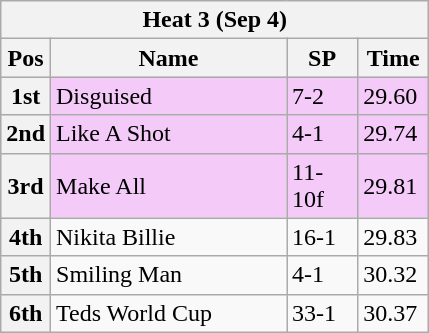<table class="wikitable">
<tr>
<th colspan="6">Heat 3 (Sep 4)</th>
</tr>
<tr>
<th width=20>Pos</th>
<th width=150>Name</th>
<th width=40>SP</th>
<th width=40>Time</th>
</tr>
<tr style="background: #f4caf9;">
<th>1st</th>
<td>Disguised</td>
<td>7-2</td>
<td>29.60</td>
</tr>
<tr style="background: #f4caf9;">
<th>2nd</th>
<td>Like A Shot</td>
<td>4-1</td>
<td>29.74</td>
</tr>
<tr style="background: #f4caf9;">
<th>3rd</th>
<td>Make All</td>
<td>11-10f</td>
<td>29.81</td>
</tr>
<tr>
<th>4th</th>
<td>Nikita Billie</td>
<td>16-1</td>
<td>29.83</td>
</tr>
<tr>
<th>5th</th>
<td>Smiling Man</td>
<td>4-1</td>
<td>30.32</td>
</tr>
<tr>
<th>6th</th>
<td>Teds World Cup</td>
<td>33-1</td>
<td>30.37</td>
</tr>
</table>
